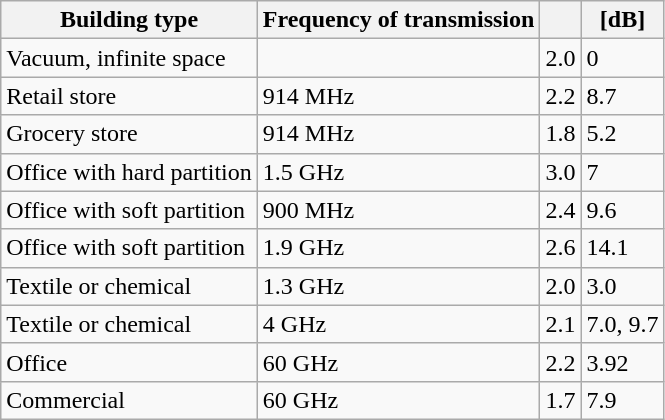<table class="wikitable">
<tr>
<th>Building type</th>
<th>Frequency of transmission</th>
<th></th>
<th> [dB]</th>
</tr>
<tr>
<td>Vacuum, infinite space</td>
<td></td>
<td>2.0</td>
<td>0</td>
</tr>
<tr>
<td>Retail store</td>
<td>914 MHz</td>
<td>2.2</td>
<td>8.7</td>
</tr>
<tr>
<td>Grocery store</td>
<td>914 MHz</td>
<td>1.8</td>
<td>5.2</td>
</tr>
<tr>
<td>Office with hard partition</td>
<td>1.5 GHz</td>
<td>3.0</td>
<td>7</td>
</tr>
<tr>
<td>Office with soft partition</td>
<td>900 MHz</td>
<td>2.4</td>
<td>9.6</td>
</tr>
<tr>
<td>Office with soft partition</td>
<td>1.9 GHz</td>
<td>2.6</td>
<td>14.1</td>
</tr>
<tr>
<td>Textile or chemical</td>
<td>1.3 GHz</td>
<td>2.0</td>
<td>3.0</td>
</tr>
<tr>
<td>Textile or chemical</td>
<td>4 GHz</td>
<td>2.1</td>
<td>7.0, 9.7</td>
</tr>
<tr>
<td>Office</td>
<td>60 GHz</td>
<td>2.2</td>
<td>3.92</td>
</tr>
<tr>
<td>Commercial</td>
<td>60 GHz</td>
<td>1.7</td>
<td>7.9</td>
</tr>
</table>
